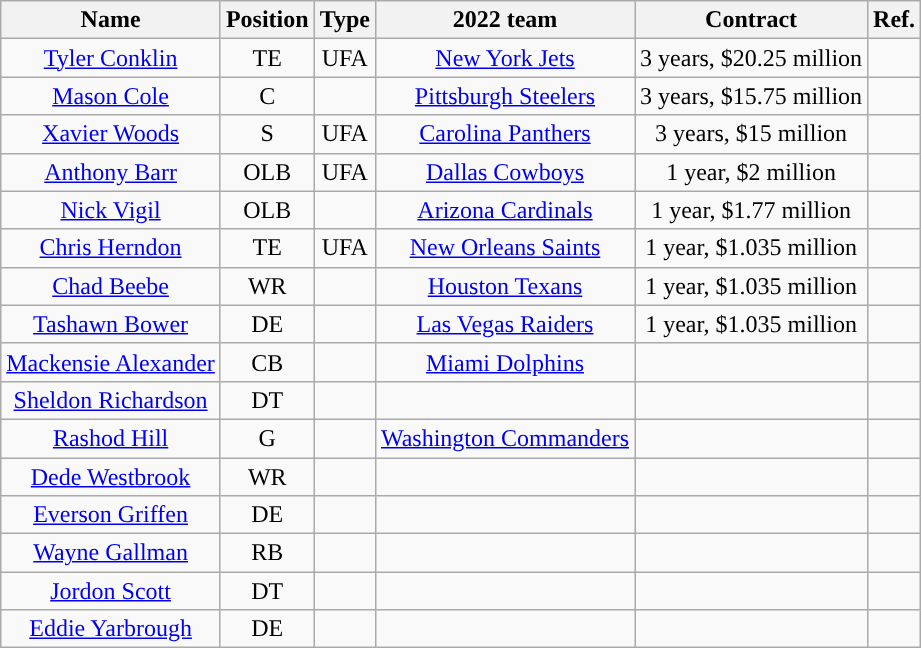<table class="wikitable" style="text-align:center">
<tr>
<th>Name</th>
<th>Position</th>
<th>Type</th>
<th>2022 team</th>
<th>Contract</th>
<th>Ref.</th>
</tr>
<tr>
<td><a href='#'>Tyler Conklin</a></td>
<td>TE</td>
<td>UFA</td>
<td><a href='#'>New York Jets</a></td>
<td>3 years, $20.25 million</td>
<td></td>
</tr>
<tr>
<td><a href='#'>Mason Cole</a></td>
<td>C</td>
<td></td>
<td><a href='#'>Pittsburgh Steelers</a></td>
<td>3 years, $15.75 million</td>
<td></td>
</tr>
<tr>
<td><a href='#'>Xavier Woods</a></td>
<td>S</td>
<td>UFA</td>
<td><a href='#'>Carolina Panthers</a></td>
<td>3 years, $15 million</td>
<td></td>
</tr>
<tr>
<td><a href='#'>Anthony Barr</a></td>
<td>OLB</td>
<td>UFA</td>
<td><a href='#'>Dallas Cowboys</a></td>
<td>1 year, $2 million</td>
<td></td>
</tr>
<tr>
<td><a href='#'>Nick Vigil</a></td>
<td>OLB</td>
<td></td>
<td><a href='#'>Arizona Cardinals</a></td>
<td>1 year, $1.77 million</td>
<td></td>
</tr>
<tr>
<td><a href='#'>Chris Herndon</a></td>
<td>TE</td>
<td>UFA</td>
<td><a href='#'>New Orleans Saints</a></td>
<td>1 year, $1.035 million</td>
<td></td>
</tr>
<tr>
<td><a href='#'>Chad Beebe</a></td>
<td>WR</td>
<td></td>
<td><a href='#'>Houston Texans</a></td>
<td>1 year, $1.035 million</td>
<td></td>
</tr>
<tr>
<td><a href='#'>Tashawn Bower</a></td>
<td>DE</td>
<td></td>
<td><a href='#'>Las Vegas Raiders</a></td>
<td>1 year, $1.035 million</td>
<td></td>
</tr>
<tr>
<td><a href='#'>Mackensie Alexander</a></td>
<td>CB</td>
<td></td>
<td><a href='#'>Miami Dolphins</a></td>
<td></td>
<td></td>
</tr>
<tr>
<td><a href='#'>Sheldon Richardson</a></td>
<td>DT</td>
<td></td>
<td></td>
<td></td>
<td></td>
</tr>
<tr>
<td><a href='#'>Rashod Hill</a></td>
<td>G</td>
<td></td>
<td><a href='#'>Washington Commanders</a></td>
<td></td>
<td></td>
</tr>
<tr>
<td><a href='#'>Dede Westbrook</a></td>
<td>WR</td>
<td></td>
<td></td>
<td></td>
<td></td>
</tr>
<tr>
<td><a href='#'>Everson Griffen</a></td>
<td>DE</td>
<td></td>
<td></td>
<td></td>
<td></td>
</tr>
<tr>
<td><a href='#'>Wayne Gallman</a></td>
<td>RB</td>
<td></td>
<td></td>
<td></td>
<td></td>
</tr>
<tr>
<td><a href='#'>Jordon Scott</a></td>
<td>DT</td>
<td></td>
<td></td>
<td></td>
<td></td>
</tr>
<tr>
<td><a href='#'>Eddie Yarbrough</a></td>
<td>DE</td>
<td></td>
<td></td>
<td></td>
<td></td>
</tr>
</table>
